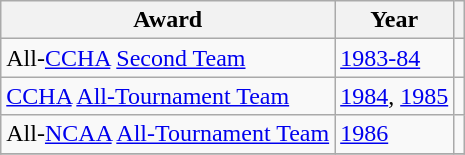<table class="wikitable">
<tr>
<th>Award</th>
<th>Year</th>
<th></th>
</tr>
<tr>
<td>All-<a href='#'>CCHA</a> <a href='#'>Second Team</a></td>
<td><a href='#'>1983-84</a></td>
<td></td>
</tr>
<tr>
<td><a href='#'>CCHA</a> <a href='#'>All-Tournament Team</a></td>
<td><a href='#'>1984</a>, <a href='#'>1985</a></td>
<td></td>
</tr>
<tr>
<td>All-<a href='#'>NCAA</a> <a href='#'>All-Tournament Team</a></td>
<td><a href='#'>1986</a></td>
<td></td>
</tr>
<tr>
</tr>
</table>
